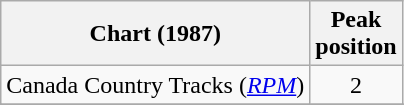<table class="wikitable sortable">
<tr>
<th align="left">Chart (1987)</th>
<th align="center">Peak<br>position</th>
</tr>
<tr>
<td align="left">Canada Country Tracks (<em><a href='#'>RPM</a></em>)</td>
<td align="center">2</td>
</tr>
<tr>
</tr>
<tr>
</tr>
</table>
